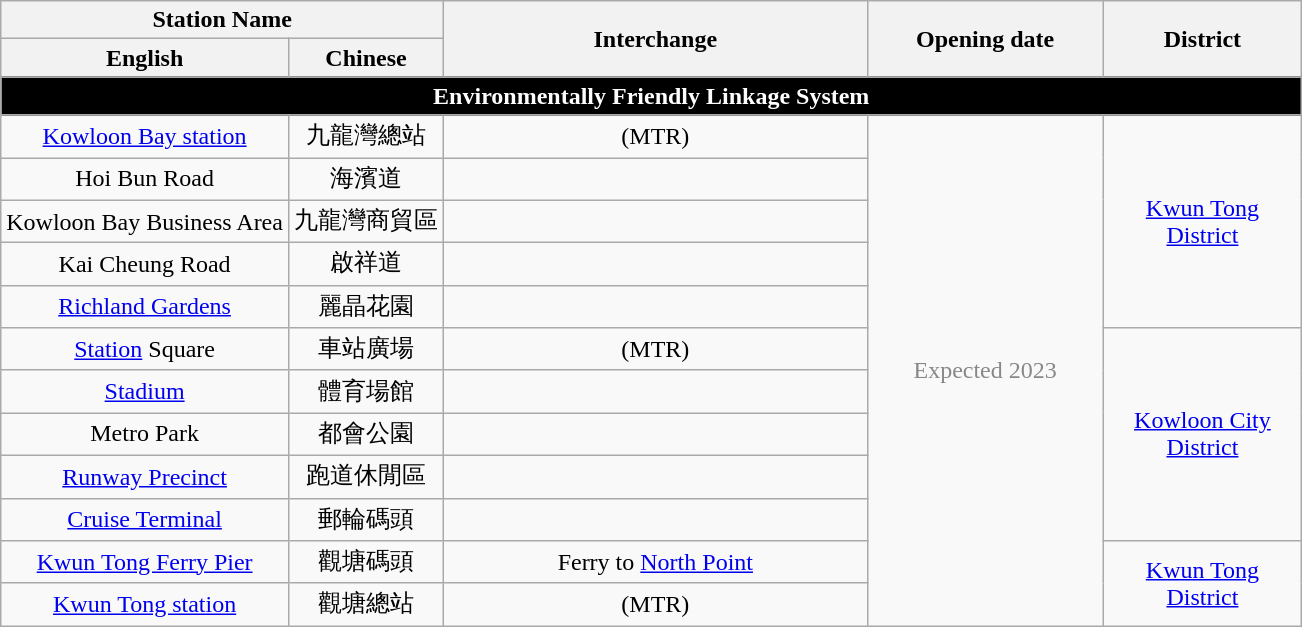<table class = "wikitable" style="text-align:center;">
<tr>
<th colspan="2" width="150">Station Name</th>
<th rowspan="2" width="275">Interchange</th>
<th rowspan="2" width="150">Opening date</th>
<th rowspan="2" width="125">District</th>
</tr>
<tr>
<th>English</th>
<th>Chinese</th>
</tr>
<tr>
<td colspan=5 align=center style="background:#000000;color:#FFFFFF;"><strong>Environmentally Friendly Linkage System</strong></td>
</tr>
<tr align="center">
<td><a href='#'>Kowloon Bay station</a></td>
<td>九龍灣總站</td>
<td> (MTR)</td>
<td rowspan="12" style="color:#888;">Expected 2023</td>
<td rowspan=5><a href='#'>Kwun Tong District</a></td>
</tr>
<tr align="center">
<td>Hoi Bun Road</td>
<td>海濱道</td>
<td></td>
</tr>
<tr>
<td>Kowloon Bay Business Area</td>
<td>九龍灣商貿區</td>
<td></td>
</tr>
<tr>
<td>Kai Cheung Road</td>
<td>啟祥道</td>
<td></td>
</tr>
<tr>
<td><a href='#'>Richland Gardens</a></td>
<td>麗晶花園</td>
<td></td>
</tr>
<tr>
<td><a href='#'>Station</a> Square</td>
<td>車站廣場</td>
<td> (MTR)</td>
<td rowspan=5><a href='#'>Kowloon City District</a></td>
</tr>
<tr>
<td><a href='#'>Stadium</a></td>
<td>體育場館</td>
<td></td>
</tr>
<tr>
<td>Metro Park</td>
<td>都會公園</td>
<td></td>
</tr>
<tr>
<td><a href='#'>Runway Precinct</a></td>
<td>跑道休閒區</td>
<td></td>
</tr>
<tr>
<td><a href='#'>Cruise Terminal</a></td>
<td>郵輪碼頭</td>
<td></td>
</tr>
<tr>
<td><a href='#'>Kwun Tong Ferry Pier</a></td>
<td>觀塘碼頭</td>
<td>Ferry to <a href='#'>North Point</a></td>
<td rowspan="2"><a href='#'>Kwun Tong District</a></td>
</tr>
<tr>
<td><a href='#'>Kwun Tong station</a></td>
<td>觀塘總站</td>
<td> (MTR)</td>
</tr>
</table>
